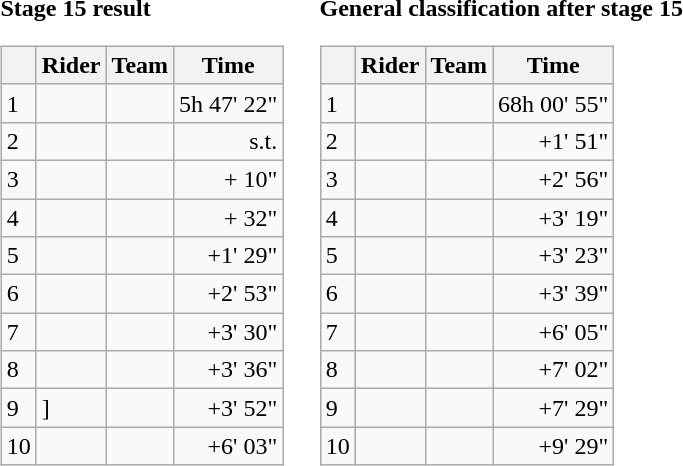<table>
<tr>
<td><strong>Stage 15 result</strong><br><table class="wikitable">
<tr>
<th></th>
<th>Rider</th>
<th>Team</th>
<th>Time</th>
</tr>
<tr>
<td>1</td>
<td></td>
<td></td>
<td align="right">5h 47' 22"</td>
</tr>
<tr>
<td>2</td>
<td></td>
<td></td>
<td align="right">s.t.</td>
</tr>
<tr>
<td>3</td>
<td></td>
<td></td>
<td align="right">+ 10"</td>
</tr>
<tr>
<td>4</td>
<td></td>
<td></td>
<td align="right">+ 32"</td>
</tr>
<tr>
<td>5</td>
<td></td>
<td></td>
<td align="right">+1' 29"</td>
</tr>
<tr>
<td>6</td>
<td> </td>
<td></td>
<td align="right">+2' 53"</td>
</tr>
<tr>
<td>7</td>
<td></td>
<td></td>
<td align="right">+3' 30"</td>
</tr>
<tr>
<td>8</td>
<td></td>
<td></td>
<td align="right">+3' 36"</td>
</tr>
<tr>
<td>9</td>
<td>]</td>
<td></td>
<td align="right">+3' 52"</td>
</tr>
<tr>
<td>10</td>
<td></td>
<td></td>
<td align="right">+6' 03"</td>
</tr>
</table>
</td>
<td></td>
<td><strong>General classification after stage 15</strong><br><table class="wikitable">
<tr>
<th></th>
<th>Rider</th>
<th>Team</th>
<th>Time</th>
</tr>
<tr>
<td>1</td>
<td> </td>
<td></td>
<td align="right">68h 00' 55"</td>
</tr>
<tr>
<td>2</td>
<td></td>
<td></td>
<td align="right">+1' 51"</td>
</tr>
<tr>
<td>3</td>
<td> </td>
<td></td>
<td align="right">+2' 56"</td>
</tr>
<tr>
<td>4</td>
<td></td>
<td></td>
<td align="right">+3' 19"</td>
</tr>
<tr>
<td>5</td>
<td></td>
<td></td>
<td align="right">+3' 23"</td>
</tr>
<tr>
<td>6</td>
<td></td>
<td></td>
<td align="right">+3' 39"</td>
</tr>
<tr>
<td>7</td>
<td></td>
<td></td>
<td align="right">+6' 05"</td>
</tr>
<tr>
<td>8</td>
<td></td>
<td></td>
<td align="right">+7' 02"</td>
</tr>
<tr>
<td>9</td>
<td></td>
<td></td>
<td align="right">+7' 29"</td>
</tr>
<tr>
<td>10</td>
<td></td>
<td></td>
<td align="right">+9' 29"</td>
</tr>
</table>
</td>
</tr>
</table>
